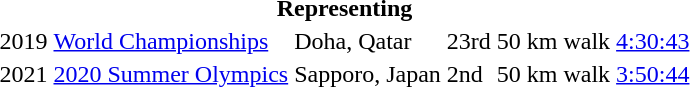<table>
<tr>
<th colspan="6">Representing </th>
</tr>
<tr>
<td>2019</td>
<td><a href='#'>World Championships</a></td>
<td>Doha, Qatar</td>
<td>23rd</td>
<td>50 km walk</td>
<td><a href='#'>4:30:43</a></td>
</tr>
<tr>
<td>2021</td>
<td><a href='#'>2020 Summer Olympics</a></td>
<td>Sapporo, Japan</td>
<td>2nd</td>
<td>50 km walk</td>
<td><a href='#'>3:50:44</a></td>
</tr>
</table>
